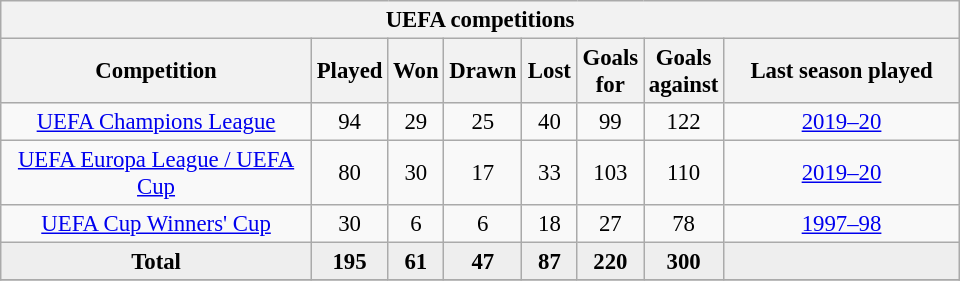<table class="wikitable" style="font-size:95%; text-align: center;">
<tr>
<th colspan="8">UEFA competitions</th>
</tr>
<tr>
<th width="200">Competition</th>
<th width="30">Played</th>
<th width="30">Won</th>
<th width="30">Drawn</th>
<th width="30">Lost</th>
<th width="30">Goals for</th>
<th width="30">Goals against</th>
<th width="150">Last season played</th>
</tr>
<tr>
<td><a href='#'>UEFA Champions League</a></td>
<td>94</td>
<td>29</td>
<td>25</td>
<td>40</td>
<td>99</td>
<td>122</td>
<td><a href='#'>2019–20</a></td>
</tr>
<tr>
<td><a href='#'>UEFA Europa League / UEFA Cup</a></td>
<td>80</td>
<td>30</td>
<td>17</td>
<td>33</td>
<td>103</td>
<td>110</td>
<td><a href='#'>2019–20</a></td>
</tr>
<tr>
<td><a href='#'>UEFA Cup Winners' Cup</a></td>
<td>30</td>
<td>6</td>
<td>6</td>
<td>18</td>
<td>27</td>
<td>78</td>
<td><a href='#'>1997–98</a></td>
</tr>
<tr bgcolor=#EEEEEE>
<td><strong>Total</strong></td>
<td><strong>195</strong></td>
<td><strong>61</strong></td>
<td><strong>47</strong></td>
<td><strong>87</strong></td>
<td><strong>220</strong></td>
<td><strong>300</strong></td>
<td></td>
</tr>
<tr>
</tr>
</table>
